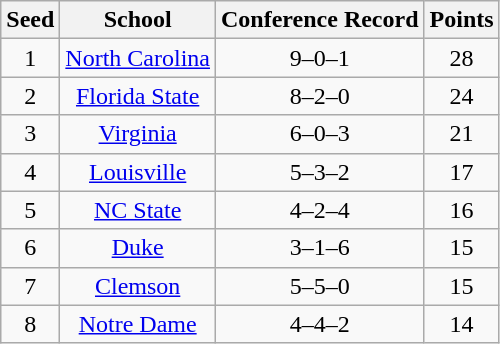<table class="wikitable" style="text-align:center">
<tr>
<th>Seed</th>
<th>School</th>
<th>Conference Record</th>
<th>Points</th>
</tr>
<tr>
<td>1</td>
<td><a href='#'>North Carolina</a></td>
<td>9–0–1</td>
<td>28</td>
</tr>
<tr>
<td>2</td>
<td><a href='#'>Florida State</a></td>
<td>8–2–0</td>
<td>24</td>
</tr>
<tr>
<td>3</td>
<td><a href='#'>Virginia</a></td>
<td>6–0–3</td>
<td>21</td>
</tr>
<tr>
<td>4</td>
<td><a href='#'>Louisville</a></td>
<td>5–3–2</td>
<td>17</td>
</tr>
<tr>
<td>5</td>
<td><a href='#'>NC State</a></td>
<td>4–2–4</td>
<td>16</td>
</tr>
<tr>
<td>6</td>
<td><a href='#'>Duke</a></td>
<td>3–1–6</td>
<td>15</td>
</tr>
<tr>
<td>7</td>
<td><a href='#'>Clemson</a></td>
<td>5–5–0</td>
<td>15</td>
</tr>
<tr>
<td>8</td>
<td><a href='#'>Notre Dame</a></td>
<td>4–4–2</td>
<td>14</td>
</tr>
</table>
